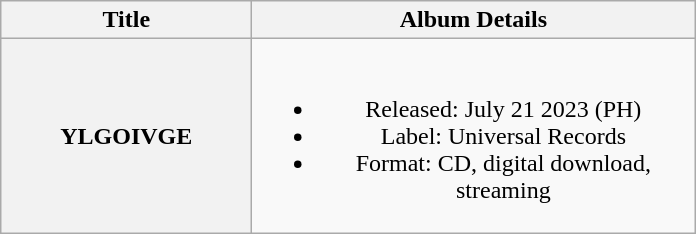<table class="wikitable plainrowheaders" style="text-align:center;">
<tr>
<th scope="col" style="width:10em;">Title</th>
<th scope="col" style="width:18em;">Album Details</th>
</tr>
<tr>
<th scope="row">YLGOIVGE </th>
<td><br><ul><li>Released: July 21 2023 <span>(PH)</span></li><li>Label: Universal Records</li><li>Format: CD, digital download, streaming</li></ul></td>
</tr>
</table>
